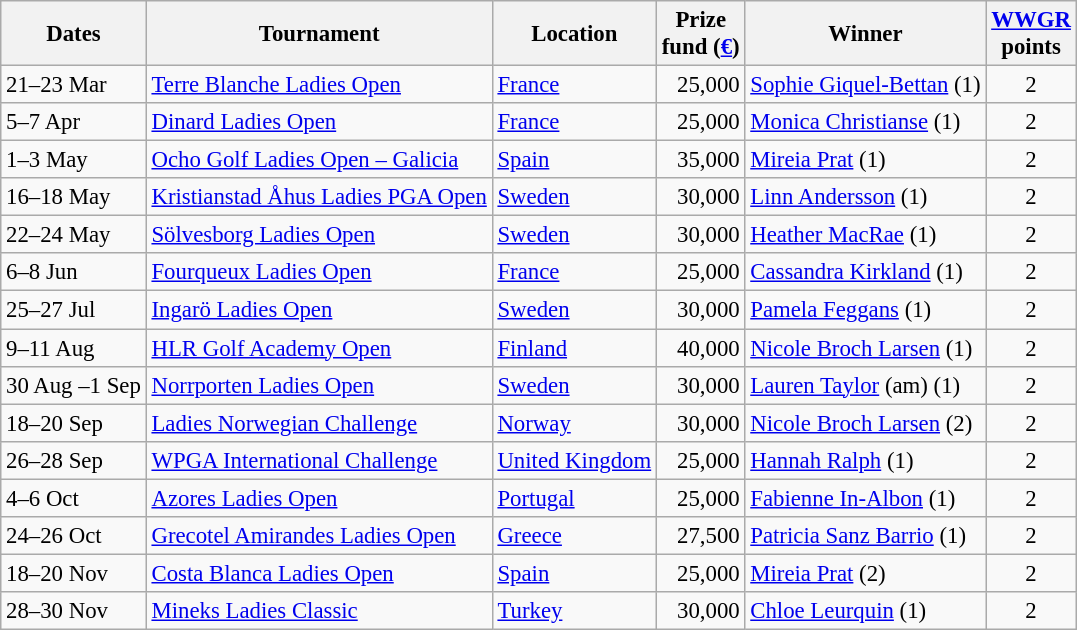<table class="wikitable sortable" style="font-size:95%;">
<tr>
<th>Dates</th>
<th>Tournament</th>
<th>Location</th>
<th>Prize<br>fund (<a href='#'>€</a>)</th>
<th>Winner</th>
<th><a href='#'>WWGR</a><br>points</th>
</tr>
<tr>
<td>21–23 Mar</td>
<td><a href='#'>Terre Blanche Ladies Open</a></td>
<td><a href='#'>France</a></td>
<td align=right>25,000</td>
<td> <a href='#'>Sophie Giquel-Bettan</a> (1)</td>
<td align=center>2</td>
</tr>
<tr>
<td>5–7 Apr</td>
<td><a href='#'>Dinard Ladies Open</a></td>
<td><a href='#'>France</a></td>
<td align=right>25,000</td>
<td> <a href='#'>Monica Christianse</a> (1)</td>
<td align=center>2</td>
</tr>
<tr>
<td>1–3 May</td>
<td><a href='#'>Ocho Golf Ladies Open – Galicia</a></td>
<td><a href='#'>Spain</a></td>
<td align=right>35,000</td>
<td> <a href='#'>Mireia Prat</a> (1)</td>
<td align=center>2</td>
</tr>
<tr>
<td>16–18 May</td>
<td><a href='#'>Kristianstad Åhus Ladies PGA Open</a></td>
<td><a href='#'>Sweden</a></td>
<td align=right>30,000</td>
<td> <a href='#'>Linn Andersson</a> (1)</td>
<td align=center>2</td>
</tr>
<tr>
<td>22–24 May</td>
<td><a href='#'>Sölvesborg Ladies Open</a></td>
<td><a href='#'>Sweden</a></td>
<td align=right>30,000</td>
<td> <a href='#'>Heather MacRae</a> (1)</td>
<td align=center>2</td>
</tr>
<tr>
<td>6–8 Jun</td>
<td><a href='#'>Fourqueux Ladies Open</a></td>
<td><a href='#'>France</a></td>
<td align=right>25,000</td>
<td> <a href='#'>Cassandra Kirkland</a> (1)</td>
<td align=center>2</td>
</tr>
<tr>
<td>25–27 Jul</td>
<td><a href='#'>Ingarö Ladies Open</a></td>
<td><a href='#'>Sweden</a></td>
<td align=right>30,000</td>
<td> <a href='#'>Pamela Feggans</a> (1)</td>
<td align=center>2</td>
</tr>
<tr>
<td>9–11 Aug</td>
<td><a href='#'>HLR Golf Academy Open</a></td>
<td><a href='#'>Finland</a></td>
<td align=right>40,000</td>
<td> <a href='#'>Nicole Broch Larsen</a> (1)</td>
<td align=center>2</td>
</tr>
<tr>
<td>30 Aug –1 Sep</td>
<td><a href='#'>Norrporten Ladies Open</a></td>
<td><a href='#'>Sweden</a></td>
<td align=right>30,000</td>
<td> <a href='#'>Lauren Taylor</a> (am) (1)</td>
<td align=center>2</td>
</tr>
<tr>
<td>18–20 Sep</td>
<td><a href='#'>Ladies Norwegian Challenge</a></td>
<td><a href='#'>Norway</a></td>
<td align=right>30,000</td>
<td> <a href='#'>Nicole Broch Larsen</a> (2)</td>
<td align=center>2</td>
</tr>
<tr>
<td>26–28 Sep</td>
<td><a href='#'>WPGA International Challenge</a></td>
<td><a href='#'>United Kingdom</a></td>
<td align=right>25,000</td>
<td> <a href='#'>Hannah Ralph</a> (1)</td>
<td align=center>2</td>
</tr>
<tr>
<td>4–6 Oct</td>
<td><a href='#'>Azores Ladies Open</a></td>
<td><a href='#'>Portugal</a></td>
<td align=right>25,000</td>
<td> <a href='#'>Fabienne In-Albon</a> (1)</td>
<td align=center>2</td>
</tr>
<tr>
<td>24–26 Oct</td>
<td><a href='#'>Grecotel Amirandes Ladies Open</a></td>
<td><a href='#'>Greece</a></td>
<td align=right>27,500</td>
<td> <a href='#'>Patricia Sanz Barrio</a> (1)</td>
<td align=center>2</td>
</tr>
<tr>
<td>18–20 Nov</td>
<td><a href='#'>Costa Blanca Ladies Open</a></td>
<td><a href='#'>Spain</a></td>
<td align=right>25,000</td>
<td> <a href='#'>Mireia Prat</a> (2)</td>
<td align=center>2</td>
</tr>
<tr>
<td>28–30 Nov</td>
<td><a href='#'>Mineks Ladies Classic</a></td>
<td><a href='#'>Turkey</a></td>
<td align=right>30,000</td>
<td> <a href='#'>Chloe Leurquin</a> (1)</td>
<td align=center>2</td>
</tr>
</table>
